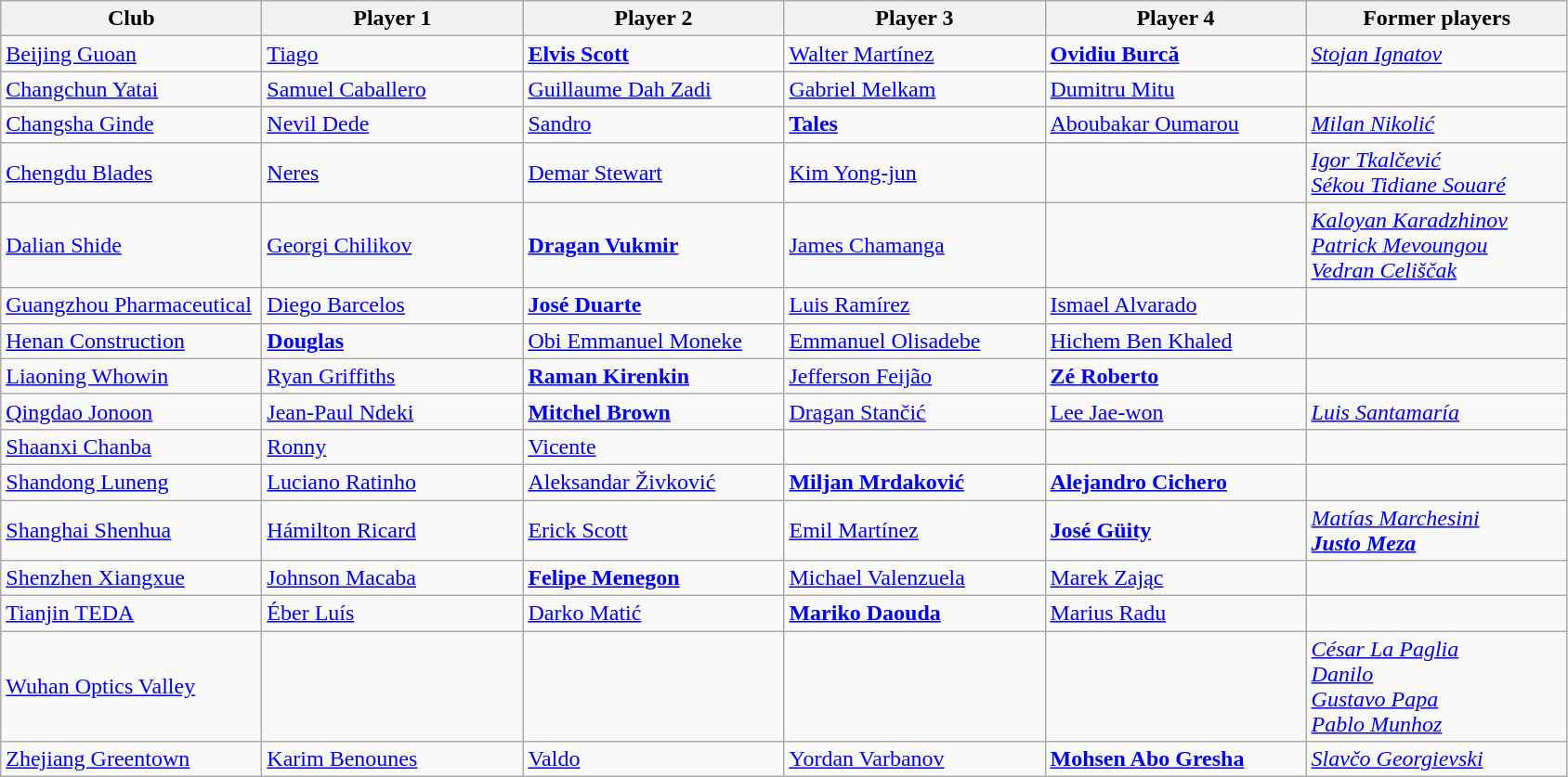<table class="wikitable">
<tr>
<th width="180">Club</th>
<th width="180">Player 1</th>
<th width="180">Player 2</th>
<th width="180">Player 3</th>
<th width="180">Player 4</th>
<th width="180">Former players</th>
</tr>
<tr>
<td><a href='#'>Beijing Guoan</a></td>
<td> <a href='#'>Tiago</a></td>
<td> <strong><a href='#'>Elvis Scott</a></strong></td>
<td> <a href='#'>Walter Martínez</a></td>
<td> <strong><a href='#'>Ovidiu Burcă</a></strong></td>
<td> <em><a href='#'>Stojan Ignatov</a></em></td>
</tr>
<tr>
<td><a href='#'>Changchun Yatai</a></td>
<td> <a href='#'>Samuel Caballero</a></td>
<td> <a href='#'>Guillaume Dah Zadi</a></td>
<td> <a href='#'>Gabriel Melkam</a></td>
<td> <a href='#'>Dumitru Mitu</a></td>
<td></td>
</tr>
<tr>
<td><a href='#'>Changsha Ginde</a></td>
<td> <a href='#'>Nevil Dede</a></td>
<td> <a href='#'>Sandro</a></td>
<td> <strong><a href='#'>Tales</a></strong></td>
<td> <a href='#'>Aboubakar Oumarou</a></td>
<td> <em><a href='#'>Milan Nikolić</a></em></td>
</tr>
<tr>
<td><a href='#'>Chengdu Blades</a></td>
<td> <a href='#'>Neres</a></td>
<td> <a href='#'>Demar Stewart</a></td>
<td> <a href='#'>Kim Yong-jun</a></td>
<td></td>
<td> <em><a href='#'>Igor Tkalčević</a></em> <br>  <em><a href='#'>Sékou Tidiane Souaré</a></em></td>
</tr>
<tr>
<td><a href='#'>Dalian Shide</a></td>
<td> <a href='#'>Georgi Chilikov</a></td>
<td> <strong><a href='#'>Dragan Vukmir</a></strong></td>
<td> <a href='#'>James Chamanga</a></td>
<td></td>
<td> <em><a href='#'>Kaloyan Karadzhinov</a></em> <br>  <em><a href='#'>Patrick Mevoungou</a></em> <br>  <em><a href='#'>Vedran Celiščak</a></em></td>
</tr>
<tr>
<td><a href='#'>Guangzhou Pharmaceutical</a></td>
<td> <a href='#'>Diego Barcelos</a></td>
<td> <strong><a href='#'>José Duarte</a></strong></td>
<td> <a href='#'>Luis Ramírez</a></td>
<td> <a href='#'>Ismael Alvarado</a></td>
<td></td>
</tr>
<tr>
<td><a href='#'>Henan Construction</a></td>
<td> <strong><a href='#'>Douglas</a></strong></td>
<td> <a href='#'>Obi Emmanuel Moneke</a></td>
<td> <a href='#'>Emmanuel Olisadebe</a></td>
<td> <a href='#'>Hichem Ben Khaled</a></td>
<td></td>
</tr>
<tr>
<td><a href='#'>Liaoning Whowin</a></td>
<td> <a href='#'>Ryan Griffiths</a></td>
<td> <strong><a href='#'>Raman Kirenkin</a></strong></td>
<td> <a href='#'>Jefferson Feijão</a></td>
<td> <strong><a href='#'>Zé Roberto</a></strong></td>
<td></td>
</tr>
<tr>
<td><a href='#'>Qingdao Jonoon</a></td>
<td> <a href='#'>Jean-Paul Ndeki</a></td>
<td> <strong><a href='#'>Mitchel Brown</a></strong></td>
<td> <a href='#'>Dragan Stančić</a></td>
<td> <a href='#'>Lee Jae-won</a></td>
<td> <em><a href='#'>Luis Santamaría</a></em></td>
</tr>
<tr>
<td><a href='#'>Shaanxi Chanba</a></td>
<td> <a href='#'>Ronny</a></td>
<td> <a href='#'>Vicente</a></td>
<td></td>
<td></td>
<td></td>
</tr>
<tr>
<td><a href='#'>Shandong Luneng</a></td>
<td> <a href='#'>Luciano Ratinho</a></td>
<td> <a href='#'>Aleksandar Živković</a></td>
<td> <strong><a href='#'>Miljan Mrdaković</a></strong></td>
<td> <strong><a href='#'>Alejandro Cichero</a></strong></td>
<td></td>
</tr>
<tr>
<td><a href='#'>Shanghai Shenhua</a></td>
<td> <a href='#'>Hámilton Ricard</a></td>
<td> <a href='#'>Erick Scott</a></td>
<td> <a href='#'>Emil Martínez</a></td>
<td> <strong><a href='#'>José Güity</a></strong></td>
<td> <em><a href='#'>Matías Marchesini</a></em><br> <strong><em><a href='#'>Justo Meza</a></em></strong></td>
</tr>
<tr>
<td><a href='#'>Shenzhen Xiangxue</a></td>
<td> <a href='#'>Johnson Macaba</a></td>
<td> <strong><a href='#'>Felipe Menegon</a></strong></td>
<td> <a href='#'>Michael Valenzuela</a></td>
<td> <a href='#'>Marek Zając</a></td>
<td></td>
</tr>
<tr>
<td><a href='#'>Tianjin TEDA</a></td>
<td> <a href='#'>Éber Luís</a></td>
<td> <a href='#'>Darko Matić</a></td>
<td> <strong><a href='#'>Mariko Daouda</a></strong></td>
<td> <a href='#'>Marius Radu</a></td>
<td></td>
</tr>
<tr>
<td><a href='#'>Wuhan Optics Valley</a></td>
<td></td>
<td></td>
<td></td>
<td></td>
<td> <em><a href='#'>César La Paglia</a></em> <br>  <em><a href='#'>Danilo</a></em> <br>  <em><a href='#'>Gustavo Papa</a></em> <br>  <em><a href='#'>Pablo Munhoz</a></em></td>
</tr>
<tr>
<td><a href='#'>Zhejiang Greentown</a></td>
<td> <a href='#'>Karim Benounes</a></td>
<td> <a href='#'>Valdo</a></td>
<td> <a href='#'>Yordan Varbanov</a></td>
<td> <strong><a href='#'>Mohsen Abo Gresha</a></strong></td>
<td> <em><a href='#'>Slavčo Georgievski</a></em></td>
</tr>
</table>
